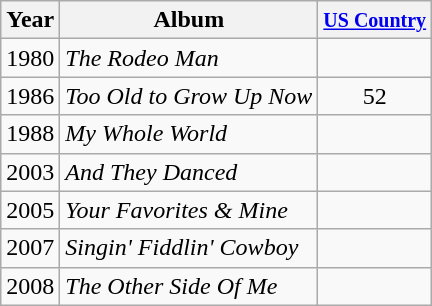<table class="wikitable">
<tr>
<th>Year</th>
<th>Album</th>
<th><small><a href='#'>US Country</a></small></th>
</tr>
<tr>
<td>1980</td>
<td><em>The Rodeo Man</em></td>
<td></td>
</tr>
<tr>
<td>1986</td>
<td><em>Too Old to Grow Up Now</em></td>
<td align="center">52</td>
</tr>
<tr>
<td>1988</td>
<td><em>My Whole World</em></td>
<td></td>
</tr>
<tr>
<td>2003</td>
<td><em>And They Danced</em></td>
<td></td>
</tr>
<tr>
<td>2005</td>
<td><em>Your Favorites & Mine</em></td>
<td></td>
</tr>
<tr>
<td>2007</td>
<td><em>Singin' Fiddlin' Cowboy</em></td>
<td></td>
</tr>
<tr>
<td>2008</td>
<td><em>The Other Side Of Me</em></td>
<td></td>
</tr>
</table>
